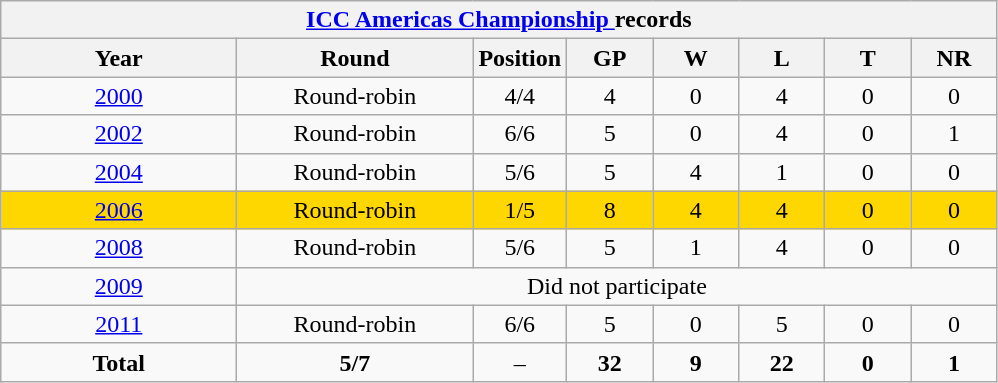<table class="wikitable" style="text-align: center; width=900px;">
<tr>
<th colspan=9><a href='#'>ICC Americas Championship </a> records</th>
</tr>
<tr>
<th width=150>Year</th>
<th width=150>Round</th>
<th width=50>Position</th>
<th width=50>GP</th>
<th width=50>W</th>
<th width=50>L</th>
<th width=50>T</th>
<th width=50>NR</th>
</tr>
<tr>
<td> <a href='#'>2000</a></td>
<td>Round-robin</td>
<td>4/4</td>
<td>4</td>
<td>0</td>
<td>4</td>
<td>0</td>
<td>0</td>
</tr>
<tr>
<td> <a href='#'>2002</a></td>
<td>Round-robin</td>
<td>6/6</td>
<td>5</td>
<td>0</td>
<td>4</td>
<td>0</td>
<td>1</td>
</tr>
<tr>
<td> <a href='#'>2004</a></td>
<td>Round-robin</td>
<td>5/6</td>
<td>5</td>
<td>4</td>
<td>1</td>
<td>0</td>
<td>0</td>
</tr>
<tr bgcolor=gold>
<td> <a href='#'>2006</a></td>
<td>Round-robin</td>
<td>1/5</td>
<td>8</td>
<td>4</td>
<td>4</td>
<td>0</td>
<td>0</td>
</tr>
<tr>
<td> <a href='#'>2008</a></td>
<td>Round-robin</td>
<td>5/6</td>
<td>5</td>
<td>1</td>
<td>4</td>
<td>0</td>
<td>0</td>
</tr>
<tr>
<td> <a href='#'>2009</a></td>
<td colspan=8>Did not participate</td>
</tr>
<tr>
<td> <a href='#'>2011</a></td>
<td>Round-robin</td>
<td>6/6</td>
<td>5</td>
<td>0</td>
<td>5</td>
<td>0</td>
<td>0</td>
</tr>
<tr>
<td><strong>Total</strong></td>
<td><strong>5/7</strong></td>
<td>–</td>
<td><strong>32</strong></td>
<td><strong>9</strong></td>
<td><strong>22</strong></td>
<td><strong>0</strong></td>
<td><strong>1</strong></td>
</tr>
</table>
